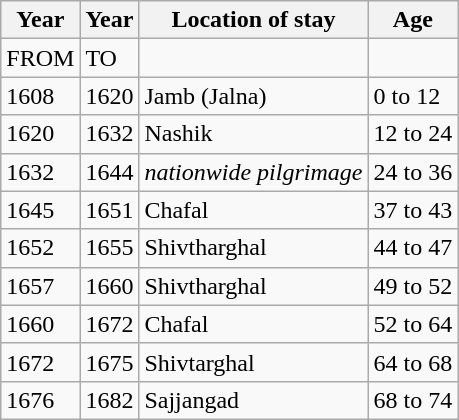<table class="wikitable">
<tr>
<th>Year</th>
<th>Year</th>
<th>Location of stay</th>
<th>Age</th>
</tr>
<tr>
<td>FROM</td>
<td>TO</td>
<td></td>
<td></td>
</tr>
<tr>
<td>1608</td>
<td>1620</td>
<td>Jamb (Jalna)</td>
<td>0 to 12</td>
</tr>
<tr>
<td>1620</td>
<td>1632</td>
<td>Nashik</td>
<td>12 to 24</td>
</tr>
<tr>
<td>1632</td>
<td>1644</td>
<td><em>nationwide pilgrimage</em></td>
<td>24 to 36</td>
</tr>
<tr>
<td>1645</td>
<td>1651</td>
<td>Chafal</td>
<td>37 to 43</td>
</tr>
<tr>
<td>1652</td>
<td>1655</td>
<td>Shivtharghal</td>
<td>44 to 47</td>
</tr>
<tr>
<td>1657</td>
<td>1660</td>
<td>Shivtharghal</td>
<td>49 to 52</td>
</tr>
<tr>
<td>1660</td>
<td>1672</td>
<td>Chafal</td>
<td>52 to 64</td>
</tr>
<tr>
<td>1672</td>
<td>1675</td>
<td>Shivtarghal</td>
<td>64 to 68</td>
</tr>
<tr>
<td>1676</td>
<td>1682</td>
<td>Sajjangad</td>
<td>68 to 74</td>
</tr>
</table>
